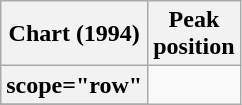<table class="wikitable sortable plainrowheaders" style="text-align:center">
<tr>
<th scope="col">Chart (1994)</th>
<th scope="col">Peak<br>position</th>
</tr>
<tr>
<th>scope="row"</th>
</tr>
<tr>
</tr>
</table>
